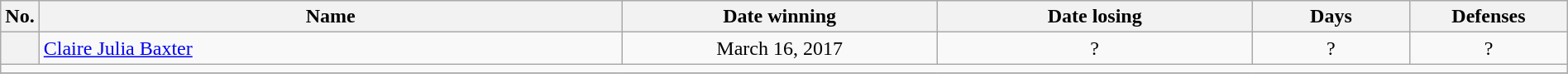<table class="wikitable" width=100%>
<tr>
<th style="width:1%;">No.</th>
<th style="width:37%;">Name</th>
<th style="width:20%;">Date winning</th>
<th style="width:20%;">Date losing</th>
<th data-sort-type="number" style="width:10%;">Days</th>
<th data-sort-type="number" style="width:10%;">Defenses</th>
</tr>
<tr align=center>
<th></th>
<td align=left> <a href='#'>Claire Julia Baxter</a></td>
<td>March 16, 2017</td>
<td>?</td>
<td>?</td>
<td>?</td>
</tr>
<tr>
<td colspan="6"></td>
</tr>
<tr>
</tr>
</table>
